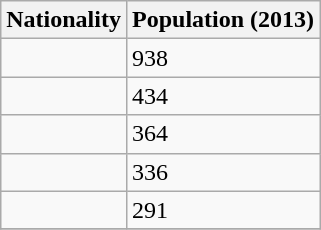<table class="wikitable floatright">
<tr>
<th>Nationality</th>
<th>Population (2013)</th>
</tr>
<tr>
<td></td>
<td>938</td>
</tr>
<tr>
<td></td>
<td>434</td>
</tr>
<tr>
<td></td>
<td>364</td>
</tr>
<tr>
<td></td>
<td>336</td>
</tr>
<tr>
<td></td>
<td>291</td>
</tr>
<tr>
</tr>
</table>
